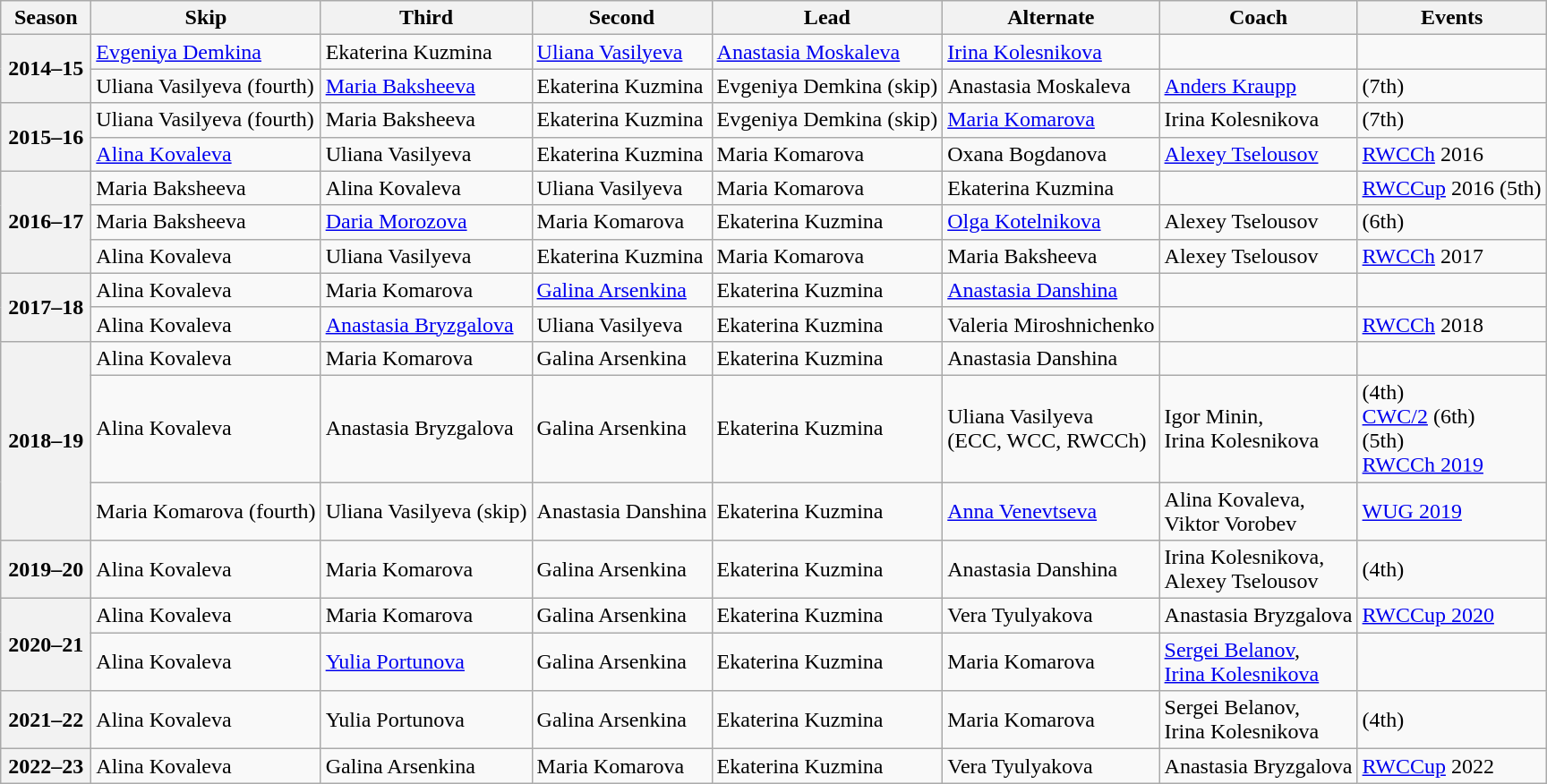<table class="wikitable">
<tr>
<th scope="col" width=60>Season</th>
<th scope="col">Skip</th>
<th scope="col">Third</th>
<th scope="col">Second</th>
<th scope="col">Lead</th>
<th scope="col">Alternate</th>
<th scope="col">Coach</th>
<th scope="col">Events</th>
</tr>
<tr>
<th scope="row" rowspan=2>2014–15</th>
<td><a href='#'>Evgeniya Demkina</a></td>
<td>Ekaterina Kuzmina</td>
<td><a href='#'>Uliana Vasilyeva</a></td>
<td><a href='#'>Anastasia Moskaleva</a></td>
<td><a href='#'>Irina Kolesnikova</a></td>
<td></td>
<td></td>
</tr>
<tr>
<td>Uliana Vasilyeva (fourth)</td>
<td><a href='#'>Maria Baksheeva</a></td>
<td>Ekaterina Kuzmina</td>
<td>Evgeniya Demkina (skip)</td>
<td>Anastasia Moskaleva</td>
<td><a href='#'>Anders Kraupp</a></td>
<td> (7th)</td>
</tr>
<tr>
<th scope="row" rowspan=2>2015–16</th>
<td>Uliana Vasilyeva (fourth)</td>
<td>Maria Baksheeva</td>
<td>Ekaterina Kuzmina</td>
<td>Evgeniya Demkina (skip)</td>
<td><a href='#'>Maria Komarova</a></td>
<td>Irina Kolesnikova</td>
<td> (7th)</td>
</tr>
<tr>
<td><a href='#'>Alina Kovaleva</a></td>
<td>Uliana Vasilyeva</td>
<td>Ekaterina Kuzmina</td>
<td>Maria Komarova</td>
<td>Oxana Bogdanova</td>
<td><a href='#'>Alexey Tselousov</a></td>
<td><a href='#'>RWCCh</a> 2016 </td>
</tr>
<tr>
<th scope="row" rowspan=3>2016–17</th>
<td>Maria Baksheeva</td>
<td>Alina Kovaleva</td>
<td>Uliana Vasilyeva</td>
<td>Maria Komarova</td>
<td>Ekaterina Kuzmina</td>
<td></td>
<td><a href='#'>RWCCup</a> 2016 (5th)</td>
</tr>
<tr>
<td>Maria Baksheeva</td>
<td><a href='#'>Daria Morozova</a></td>
<td>Maria Komarova</td>
<td>Ekaterina Kuzmina</td>
<td><a href='#'>Olga Kotelnikova</a></td>
<td>Alexey Tselousov</td>
<td> (6th)</td>
</tr>
<tr>
<td>Alina Kovaleva</td>
<td>Uliana Vasilyeva</td>
<td>Ekaterina Kuzmina</td>
<td>Maria Komarova</td>
<td>Maria Baksheeva</td>
<td>Alexey Tselousov</td>
<td><a href='#'>RWCCh</a> 2017 </td>
</tr>
<tr>
<th scope="row" rowspan=2>2017–18</th>
<td>Alina Kovaleva</td>
<td>Maria Komarova</td>
<td><a href='#'>Galina Arsenkina</a></td>
<td>Ekaterina Kuzmina</td>
<td><a href='#'>Anastasia Danshina</a></td>
<td></td>
<td></td>
</tr>
<tr>
<td>Alina Kovaleva</td>
<td><a href='#'>Anastasia Bryzgalova</a></td>
<td>Uliana Vasilyeva</td>
<td>Ekaterina Kuzmina</td>
<td>Valeria Miroshnichenko</td>
<td></td>
<td><a href='#'>RWCCh</a> 2018 </td>
</tr>
<tr>
<th scope="row" rowspan=3>2018–19</th>
<td>Alina Kovaleva</td>
<td>Maria Komarova</td>
<td>Galina Arsenkina</td>
<td>Ekaterina Kuzmina</td>
<td>Anastasia Danshina</td>
<td></td>
<td></td>
</tr>
<tr>
<td>Alina Kovaleva</td>
<td>Anastasia Bryzgalova</td>
<td>Galina Arsenkina</td>
<td>Ekaterina Kuzmina</td>
<td>Uliana Vasilyeva<br>(ECC, WCC, RWCCh)</td>
<td>Igor Minin,<br>Irina Kolesnikova</td>
<td> (4th)<br><a href='#'>CWC/2</a> (6th)<br> (5th)<br><a href='#'>RWCCh 2019</a> </td>
</tr>
<tr>
<td>Maria Komarova (fourth)</td>
<td>Uliana Vasilyeva (skip)</td>
<td>Anastasia Danshina</td>
<td>Ekaterina Kuzmina</td>
<td><a href='#'>Anna Venevtseva</a></td>
<td>Alina Kovaleva,<br>Viktor Vorobev</td>
<td><a href='#'>WUG 2019</a> </td>
</tr>
<tr>
<th scope="row">2019–20</th>
<td>Alina Kovaleva</td>
<td>Maria Komarova</td>
<td>Galina Arsenkina</td>
<td>Ekaterina Kuzmina</td>
<td>Anastasia Danshina</td>
<td>Irina Kolesnikova,<br>Alexey Tselousov</td>
<td> (4th)</td>
</tr>
<tr>
<th scope="row" rowspan=2>2020–21</th>
<td>Alina Kovaleva</td>
<td>Maria Komarova</td>
<td>Galina Arsenkina</td>
<td>Ekaterina Kuzmina</td>
<td>Vera Tyulyakova</td>
<td>Anastasia Bryzgalova</td>
<td><a href='#'>RWCCup 2020</a> </td>
</tr>
<tr>
<td>Alina Kovaleva</td>
<td><a href='#'>Yulia Portunova</a></td>
<td>Galina Arsenkina</td>
<td>Ekaterina Kuzmina</td>
<td>Maria Komarova</td>
<td><a href='#'>Sergei Belanov</a>,<br><a href='#'>Irina Kolesnikova</a></td>
<td> </td>
</tr>
<tr>
<th scope="row">2021–22</th>
<td>Alina Kovaleva</td>
<td>Yulia Portunova</td>
<td>Galina Arsenkina</td>
<td>Ekaterina Kuzmina</td>
<td>Maria Komarova</td>
<td>Sergei Belanov,<br>Irina Kolesnikova</td>
<td> (4th)</td>
</tr>
<tr>
<th scope="row">2022–23</th>
<td>Alina Kovaleva</td>
<td>Galina Arsenkina</td>
<td>Maria Komarova</td>
<td>Ekaterina Kuzmina</td>
<td>Vera Tyulyakova</td>
<td>Anastasia Bryzgalova</td>
<td><a href='#'>RWCCup</a> 2022 </td>
</tr>
</table>
